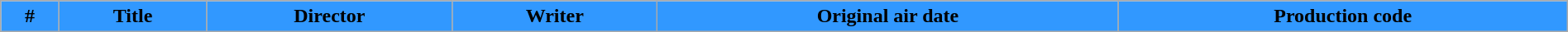<table class="wikitable plainrowheaders" style="width:100%; margin:auto;">
<tr>
<th style="background-color: #3198FF;">#</th>
<th style="background-color: #3198FF;">Title</th>
<th style="background-color: #3198FF;">Director</th>
<th style="background-color: #3198FF;">Writer</th>
<th style="background-color: #3198FF;">Original air date</th>
<th style="background-color: #3198FF;">Production code<br>



</th>
</tr>
</table>
